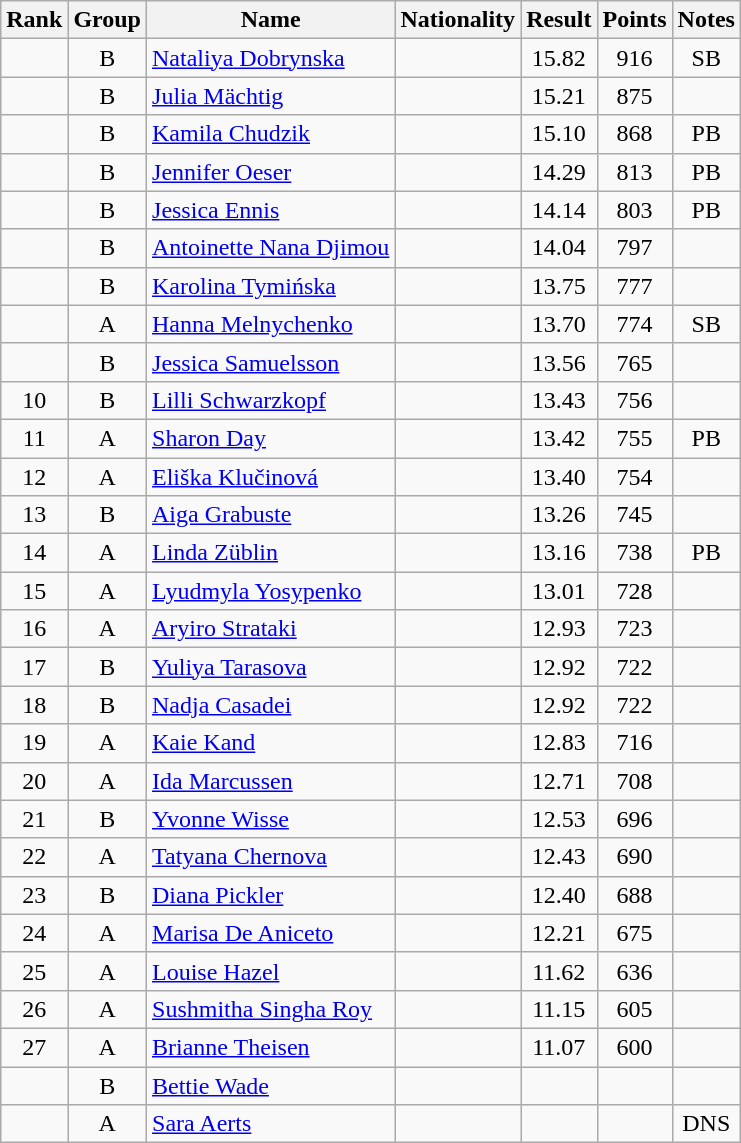<table class="wikitable sortable" style="text-align:center">
<tr>
<th>Rank</th>
<th>Group</th>
<th>Name</th>
<th>Nationality</th>
<th>Result</th>
<th>Points</th>
<th>Notes</th>
</tr>
<tr>
<td></td>
<td>B</td>
<td align=left><a href='#'>Nataliya Dobrynska</a></td>
<td align=left></td>
<td>15.82</td>
<td>916</td>
<td>SB</td>
</tr>
<tr>
<td></td>
<td>B</td>
<td align=left><a href='#'>Julia Mächtig</a></td>
<td align=left></td>
<td>15.21</td>
<td>875</td>
<td></td>
</tr>
<tr>
<td></td>
<td>B</td>
<td align=left><a href='#'>Kamila Chudzik</a></td>
<td align=left></td>
<td>15.10</td>
<td>868</td>
<td>PB</td>
</tr>
<tr>
<td></td>
<td>B</td>
<td align=left><a href='#'>Jennifer Oeser</a></td>
<td align=left></td>
<td>14.29</td>
<td>813</td>
<td>PB</td>
</tr>
<tr>
<td></td>
<td>B</td>
<td align=left><a href='#'>Jessica Ennis</a></td>
<td align=left></td>
<td>14.14</td>
<td>803</td>
<td>PB</td>
</tr>
<tr>
<td></td>
<td>B</td>
<td align=left><a href='#'>Antoinette Nana Djimou</a></td>
<td align=left></td>
<td>14.04</td>
<td>797</td>
<td></td>
</tr>
<tr>
<td></td>
<td>B</td>
<td align=left><a href='#'>Karolina Tymińska</a></td>
<td align=left></td>
<td>13.75</td>
<td>777</td>
<td></td>
</tr>
<tr>
<td></td>
<td>A</td>
<td align=left><a href='#'>Hanna Melnychenko</a></td>
<td align=left></td>
<td>13.70</td>
<td>774</td>
<td>SB</td>
</tr>
<tr>
<td></td>
<td>B</td>
<td align=left><a href='#'>Jessica Samuelsson</a></td>
<td align=left></td>
<td>13.56</td>
<td>765</td>
<td></td>
</tr>
<tr>
<td>10</td>
<td>B</td>
<td align=left><a href='#'>Lilli Schwarzkopf</a></td>
<td align=left></td>
<td>13.43</td>
<td>756</td>
<td></td>
</tr>
<tr>
<td>11</td>
<td>A</td>
<td align=left><a href='#'>Sharon Day</a></td>
<td align=left></td>
<td>13.42</td>
<td>755</td>
<td>PB</td>
</tr>
<tr>
<td>12</td>
<td>A</td>
<td align=left><a href='#'>Eliška Klučinová</a></td>
<td align=left></td>
<td>13.40</td>
<td>754</td>
<td></td>
</tr>
<tr>
<td>13</td>
<td>B</td>
<td align=left><a href='#'>Aiga Grabuste</a></td>
<td align=left></td>
<td>13.26</td>
<td>745</td>
<td></td>
</tr>
<tr>
<td>14</td>
<td>A</td>
<td align=left><a href='#'>Linda Züblin</a></td>
<td align=left></td>
<td>13.16</td>
<td>738</td>
<td>PB</td>
</tr>
<tr>
<td>15</td>
<td>A</td>
<td align=left><a href='#'>Lyudmyla Yosypenko</a></td>
<td align=left></td>
<td>13.01</td>
<td>728</td>
<td></td>
</tr>
<tr>
<td>16</td>
<td>A</td>
<td align=left><a href='#'>Aryiro Strataki</a></td>
<td align=left></td>
<td>12.93</td>
<td>723</td>
<td></td>
</tr>
<tr>
<td>17</td>
<td>B</td>
<td align=left><a href='#'>Yuliya Tarasova</a></td>
<td align=left></td>
<td>12.92</td>
<td>722</td>
<td></td>
</tr>
<tr>
<td>18</td>
<td>B</td>
<td align=left><a href='#'>Nadja Casadei</a></td>
<td align=left></td>
<td>12.92</td>
<td>722</td>
<td></td>
</tr>
<tr>
<td>19</td>
<td>A</td>
<td align=left><a href='#'>Kaie Kand</a></td>
<td align=left></td>
<td>12.83</td>
<td>716</td>
<td></td>
</tr>
<tr>
<td>20</td>
<td>A</td>
<td align=left><a href='#'>Ida Marcussen</a></td>
<td align=left></td>
<td>12.71</td>
<td>708</td>
<td></td>
</tr>
<tr>
<td>21</td>
<td>B</td>
<td align=left><a href='#'>Yvonne Wisse</a></td>
<td align=left></td>
<td>12.53</td>
<td>696</td>
<td></td>
</tr>
<tr>
<td>22</td>
<td>A</td>
<td align=left><a href='#'>Tatyana Chernova</a></td>
<td align=left></td>
<td>12.43</td>
<td>690</td>
<td></td>
</tr>
<tr>
<td>23</td>
<td>B</td>
<td align=left><a href='#'>Diana Pickler</a></td>
<td align=left></td>
<td>12.40</td>
<td>688</td>
<td></td>
</tr>
<tr>
<td>24</td>
<td>A</td>
<td align=left><a href='#'>Marisa De Aniceto</a></td>
<td align=left></td>
<td>12.21</td>
<td>675</td>
<td></td>
</tr>
<tr>
<td>25</td>
<td>A</td>
<td align=left><a href='#'>Louise Hazel</a></td>
<td align=left></td>
<td>11.62</td>
<td>636</td>
<td></td>
</tr>
<tr>
<td>26</td>
<td>A</td>
<td align=left><a href='#'>Sushmitha Singha Roy</a></td>
<td align=left></td>
<td>11.15</td>
<td>605</td>
<td></td>
</tr>
<tr>
<td>27</td>
<td>A</td>
<td align=left><a href='#'>Brianne Theisen</a></td>
<td align=left></td>
<td>11.07</td>
<td>600</td>
<td></td>
</tr>
<tr>
<td></td>
<td>B</td>
<td align=left><a href='#'>Bettie Wade</a></td>
<td align=left></td>
<td></td>
<td></td>
<td></td>
</tr>
<tr>
<td></td>
<td>A</td>
<td align=left><a href='#'>Sara Aerts</a></td>
<td align=left></td>
<td></td>
<td></td>
<td>DNS</td>
</tr>
</table>
